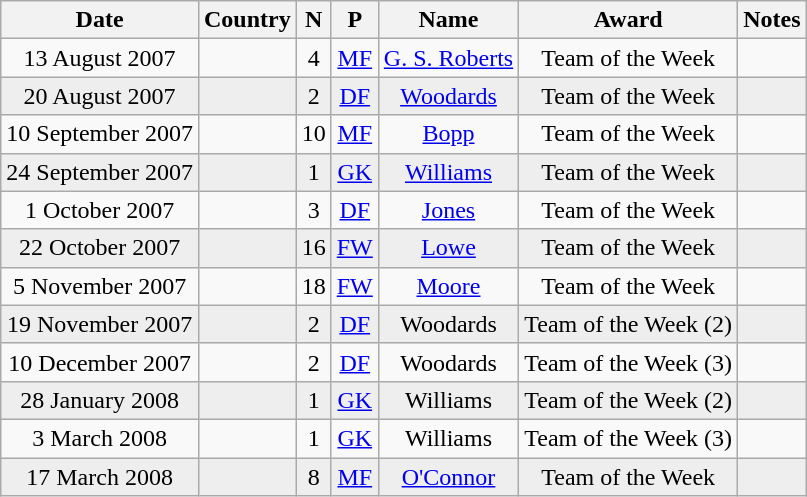<table class="wikitable sortable" style="text-align:center">
<tr>
<th>Date</th>
<th>Country</th>
<th>N</th>
<th>P</th>
<th>Name</th>
<th>Award</th>
<th class="unsortable">Notes</th>
</tr>
<tr>
<td>13 August 2007</td>
<td></td>
<td>4</td>
<td><a href='#'>MF</a></td>
<td><a href='#'>G. S. Roberts</a></td>
<td>Team of the Week</td>
<td></td>
</tr>
<tr style="background:#EEEEEE">
<td>20 August 2007</td>
<td></td>
<td>2</td>
<td><a href='#'>DF</a></td>
<td><a href='#'>Woodards</a></td>
<td>Team of the Week</td>
<td></td>
</tr>
<tr>
<td>10 September 2007</td>
<td></td>
<td>10</td>
<td><a href='#'>MF</a></td>
<td><a href='#'>Bopp</a></td>
<td>Team of the Week</td>
<td></td>
</tr>
<tr style="background:#EEEEEE">
<td>24 September 2007</td>
<td></td>
<td>1</td>
<td><a href='#'>GK</a></td>
<td><a href='#'>Williams</a></td>
<td>Team of the Week</td>
<td></td>
</tr>
<tr>
<td>1 October 2007</td>
<td></td>
<td>3</td>
<td><a href='#'>DF</a></td>
<td><a href='#'>Jones</a></td>
<td>Team of the Week</td>
<td></td>
</tr>
<tr style="background:#EEEEEE">
<td>22 October 2007</td>
<td></td>
<td>16</td>
<td><a href='#'>FW</a></td>
<td><a href='#'>Lowe</a></td>
<td>Team of the Week</td>
<td></td>
</tr>
<tr>
<td>5 November 2007</td>
<td></td>
<td>18</td>
<td><a href='#'>FW</a></td>
<td><a href='#'>Moore</a></td>
<td>Team of the Week</td>
<td></td>
</tr>
<tr style="background:#EEEEEE">
<td>19 November 2007</td>
<td></td>
<td>2</td>
<td><a href='#'>DF</a></td>
<td>Woodards</td>
<td>Team of the Week (2)</td>
<td></td>
</tr>
<tr>
<td>10 December 2007</td>
<td></td>
<td>2</td>
<td><a href='#'>DF</a></td>
<td>Woodards</td>
<td>Team of the Week (3)</td>
<td></td>
</tr>
<tr style="background:#EEEEEE">
<td>28 January 2008</td>
<td></td>
<td>1</td>
<td><a href='#'>GK</a></td>
<td>Williams</td>
<td>Team of the Week (2)</td>
<td></td>
</tr>
<tr>
<td>3 March 2008</td>
<td></td>
<td>1</td>
<td><a href='#'>GK</a></td>
<td>Williams</td>
<td>Team of the Week (3)</td>
<td></td>
</tr>
<tr style="background:#EEEEEE">
<td>17 March 2008</td>
<td></td>
<td>8</td>
<td><a href='#'>MF</a></td>
<td><a href='#'>O'Connor</a></td>
<td>Team of the Week</td>
<td></td>
</tr>
</table>
